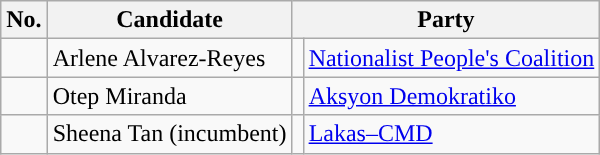<table class="wikitable sortable" style="text-align:left;">
<tr>
<th>No.</th>
<th>Candidate</th>
<th colspan="2">Party</th>
</tr>
<tr>
<td></td>
<td>Arlene Alvarez-Reyes</td>
<td></td>
<td><a href='#'>Nationalist People's Coalition</a></td>
</tr>
<tr>
<td></td>
<td>Otep Miranda</td>
<td></td>
<td><a href='#'>Aksyon Demokratiko</a></td>
</tr>
<tr>
<td></td>
<td>Sheena Tan (incumbent)</td>
<td></td>
<td><a href='#'>Lakas–CMD</a></td>
</tr>
</table>
